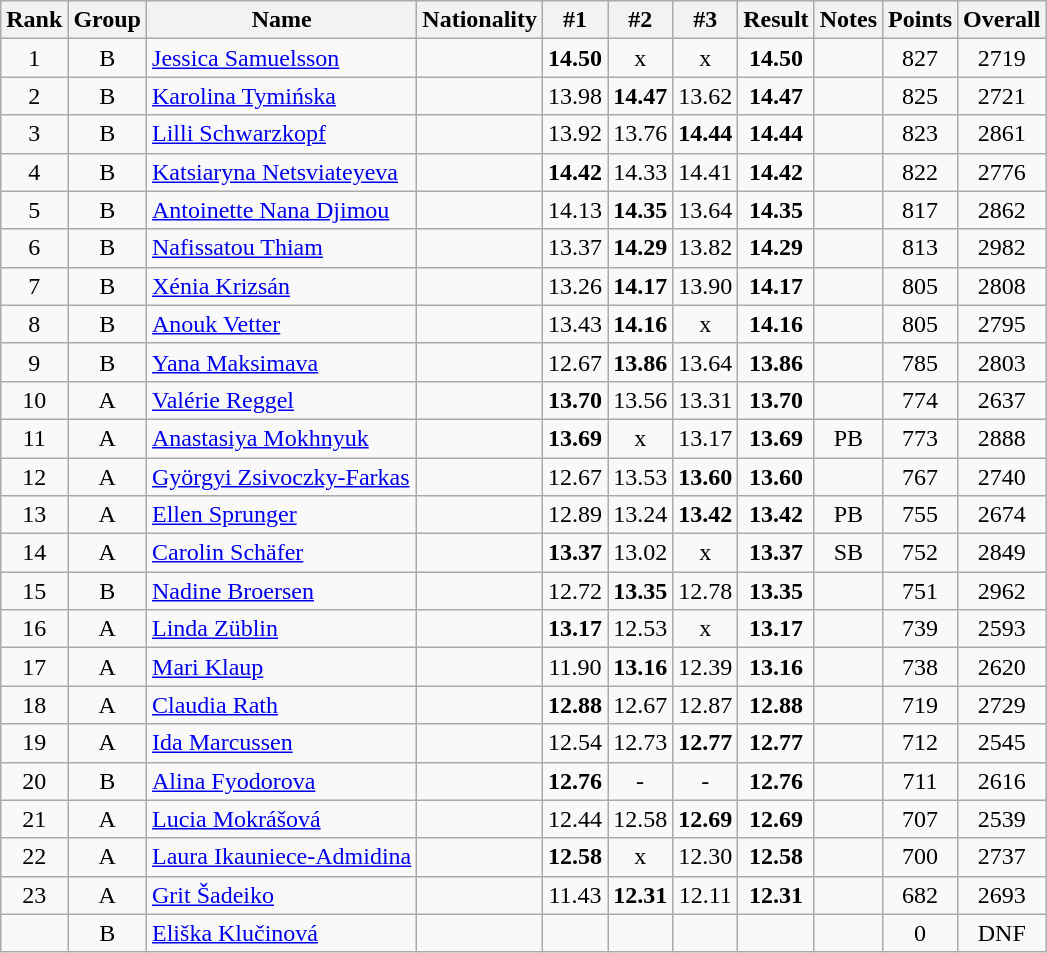<table class="wikitable sortable" style="text-align:center">
<tr>
<th>Rank</th>
<th>Group</th>
<th>Name</th>
<th>Nationality</th>
<th>#1</th>
<th>#2</th>
<th>#3</th>
<th>Result</th>
<th>Notes</th>
<th>Points</th>
<th>Overall</th>
</tr>
<tr>
<td>1</td>
<td>B</td>
<td align="left"><a href='#'>Jessica Samuelsson</a></td>
<td align=left></td>
<td><strong>14.50</strong></td>
<td>x</td>
<td>x</td>
<td><strong>14.50</strong></td>
<td></td>
<td>827</td>
<td>2719</td>
</tr>
<tr>
<td>2</td>
<td>B</td>
<td align="left"><a href='#'>Karolina Tymińska</a></td>
<td align=left></td>
<td>13.98</td>
<td><strong>14.47</strong></td>
<td>13.62</td>
<td><strong>14.47</strong></td>
<td></td>
<td>825</td>
<td>2721</td>
</tr>
<tr>
<td>3</td>
<td>B</td>
<td align="left"><a href='#'>Lilli Schwarzkopf</a></td>
<td align=left></td>
<td>13.92</td>
<td>13.76</td>
<td><strong>14.44</strong></td>
<td><strong>14.44</strong></td>
<td></td>
<td>823</td>
<td>2861</td>
</tr>
<tr>
<td>4</td>
<td>B</td>
<td align="left"><a href='#'>Katsiaryna Netsviateyeva</a></td>
<td align=left></td>
<td><strong>14.42</strong></td>
<td>14.33</td>
<td>14.41</td>
<td><strong>14.42</strong></td>
<td></td>
<td>822</td>
<td>2776</td>
</tr>
<tr>
<td>5</td>
<td>B</td>
<td align="left"><a href='#'>Antoinette Nana Djimou</a></td>
<td align=left></td>
<td>14.13</td>
<td><strong>14.35</strong></td>
<td>13.64</td>
<td><strong>14.35</strong></td>
<td></td>
<td>817</td>
<td>2862</td>
</tr>
<tr>
<td>6</td>
<td>B</td>
<td align="left"><a href='#'>Nafissatou Thiam</a></td>
<td align=left></td>
<td>13.37</td>
<td><strong>14.29</strong></td>
<td>13.82</td>
<td><strong>14.29</strong></td>
<td></td>
<td>813</td>
<td>2982</td>
</tr>
<tr>
<td>7</td>
<td>B</td>
<td align="left"><a href='#'>Xénia Krizsán</a></td>
<td align=left></td>
<td>13.26</td>
<td><strong>14.17</strong></td>
<td>13.90</td>
<td><strong>14.17</strong></td>
<td></td>
<td>805</td>
<td>2808</td>
</tr>
<tr>
<td>8</td>
<td>B</td>
<td align="left"><a href='#'>Anouk Vetter</a></td>
<td align=left></td>
<td>13.43</td>
<td><strong>14.16</strong></td>
<td>x</td>
<td><strong>14.16</strong></td>
<td></td>
<td>805</td>
<td>2795</td>
</tr>
<tr>
<td>9</td>
<td>B</td>
<td align="left"><a href='#'>Yana Maksimava</a></td>
<td align=left></td>
<td>12.67</td>
<td><strong>13.86</strong></td>
<td>13.64</td>
<td><strong>13.86</strong></td>
<td></td>
<td>785</td>
<td>2803</td>
</tr>
<tr>
<td>10</td>
<td>A</td>
<td align="left"><a href='#'>Valérie Reggel</a></td>
<td align=left></td>
<td><strong>13.70</strong></td>
<td>13.56</td>
<td>13.31</td>
<td><strong>13.70</strong></td>
<td></td>
<td>774</td>
<td>2637</td>
</tr>
<tr>
<td>11</td>
<td>A</td>
<td align="left"><a href='#'>Anastasiya Mokhnyuk</a></td>
<td align=left></td>
<td><strong>13.69</strong></td>
<td>x</td>
<td>13.17</td>
<td><strong>13.69</strong></td>
<td>PB</td>
<td>773</td>
<td>2888</td>
</tr>
<tr>
<td>12</td>
<td>A</td>
<td align="left"><a href='#'>Györgyi Zsivoczky-Farkas</a></td>
<td align=left></td>
<td>12.67</td>
<td>13.53</td>
<td><strong>13.60</strong></td>
<td><strong>13.60</strong></td>
<td></td>
<td>767</td>
<td>2740</td>
</tr>
<tr>
<td>13</td>
<td>A</td>
<td align="left"><a href='#'>Ellen Sprunger</a></td>
<td align=left></td>
<td>12.89</td>
<td>13.24</td>
<td><strong>13.42</strong></td>
<td><strong>13.42</strong></td>
<td>PB</td>
<td>755</td>
<td>2674</td>
</tr>
<tr>
<td>14</td>
<td>A</td>
<td align="left"><a href='#'>Carolin Schäfer</a></td>
<td align=left></td>
<td><strong>13.37</strong></td>
<td>13.02</td>
<td>x</td>
<td><strong>13.37</strong></td>
<td>SB</td>
<td>752</td>
<td>2849</td>
</tr>
<tr>
<td>15</td>
<td>B</td>
<td align="left"><a href='#'>Nadine Broersen</a></td>
<td align=left></td>
<td>12.72</td>
<td><strong>13.35</strong></td>
<td>12.78</td>
<td><strong>13.35</strong></td>
<td></td>
<td>751</td>
<td>2962</td>
</tr>
<tr>
<td>16</td>
<td>A</td>
<td align="left"><a href='#'>Linda Züblin</a></td>
<td align=left></td>
<td><strong>13.17</strong></td>
<td>12.53</td>
<td>x</td>
<td><strong>13.17</strong></td>
<td></td>
<td>739</td>
<td>2593</td>
</tr>
<tr>
<td>17</td>
<td>A</td>
<td align="left"><a href='#'>Mari Klaup</a></td>
<td align=left></td>
<td>11.90</td>
<td><strong>13.16</strong></td>
<td>12.39</td>
<td><strong>13.16</strong></td>
<td></td>
<td>738</td>
<td>2620</td>
</tr>
<tr>
<td>18</td>
<td>A</td>
<td align="left"><a href='#'>Claudia Rath</a></td>
<td align=left></td>
<td><strong>12.88</strong></td>
<td>12.67</td>
<td>12.87</td>
<td><strong>12.88</strong></td>
<td></td>
<td>719</td>
<td>2729</td>
</tr>
<tr>
<td>19</td>
<td>A</td>
<td align="left"><a href='#'>Ida Marcussen</a></td>
<td align=left></td>
<td>12.54</td>
<td>12.73</td>
<td><strong>12.77</strong></td>
<td><strong>12.77</strong></td>
<td></td>
<td>712</td>
<td>2545</td>
</tr>
<tr>
<td>20</td>
<td>B</td>
<td align="left"><a href='#'>Alina Fyodorova</a></td>
<td align=left></td>
<td><strong>12.76</strong></td>
<td>-</td>
<td>-</td>
<td><strong>12.76</strong></td>
<td></td>
<td>711</td>
<td>2616</td>
</tr>
<tr>
<td>21</td>
<td>A</td>
<td align="left"><a href='#'>Lucia Mokrášová</a></td>
<td align=left></td>
<td>12.44</td>
<td>12.58</td>
<td><strong>12.69</strong></td>
<td><strong>12.69</strong></td>
<td></td>
<td>707</td>
<td>2539</td>
</tr>
<tr>
<td>22</td>
<td>A</td>
<td align="left"><a href='#'>Laura Ikauniece-Admidina</a></td>
<td align=left></td>
<td><strong>12.58</strong></td>
<td>x</td>
<td>12.30</td>
<td><strong>12.58</strong></td>
<td></td>
<td>700</td>
<td>2737</td>
</tr>
<tr>
<td>23</td>
<td>A</td>
<td align="left"><a href='#'>Grit Šadeiko</a></td>
<td align=left></td>
<td>11.43</td>
<td><strong>12.31</strong></td>
<td>12.11</td>
<td><strong>12.31</strong></td>
<td></td>
<td>682</td>
<td>2693</td>
</tr>
<tr>
<td></td>
<td>B</td>
<td align="left"><a href='#'>Eliška Klučinová</a></td>
<td align=left></td>
<td></td>
<td></td>
<td></td>
<td></td>
<td></td>
<td>0</td>
<td>DNF</td>
</tr>
</table>
